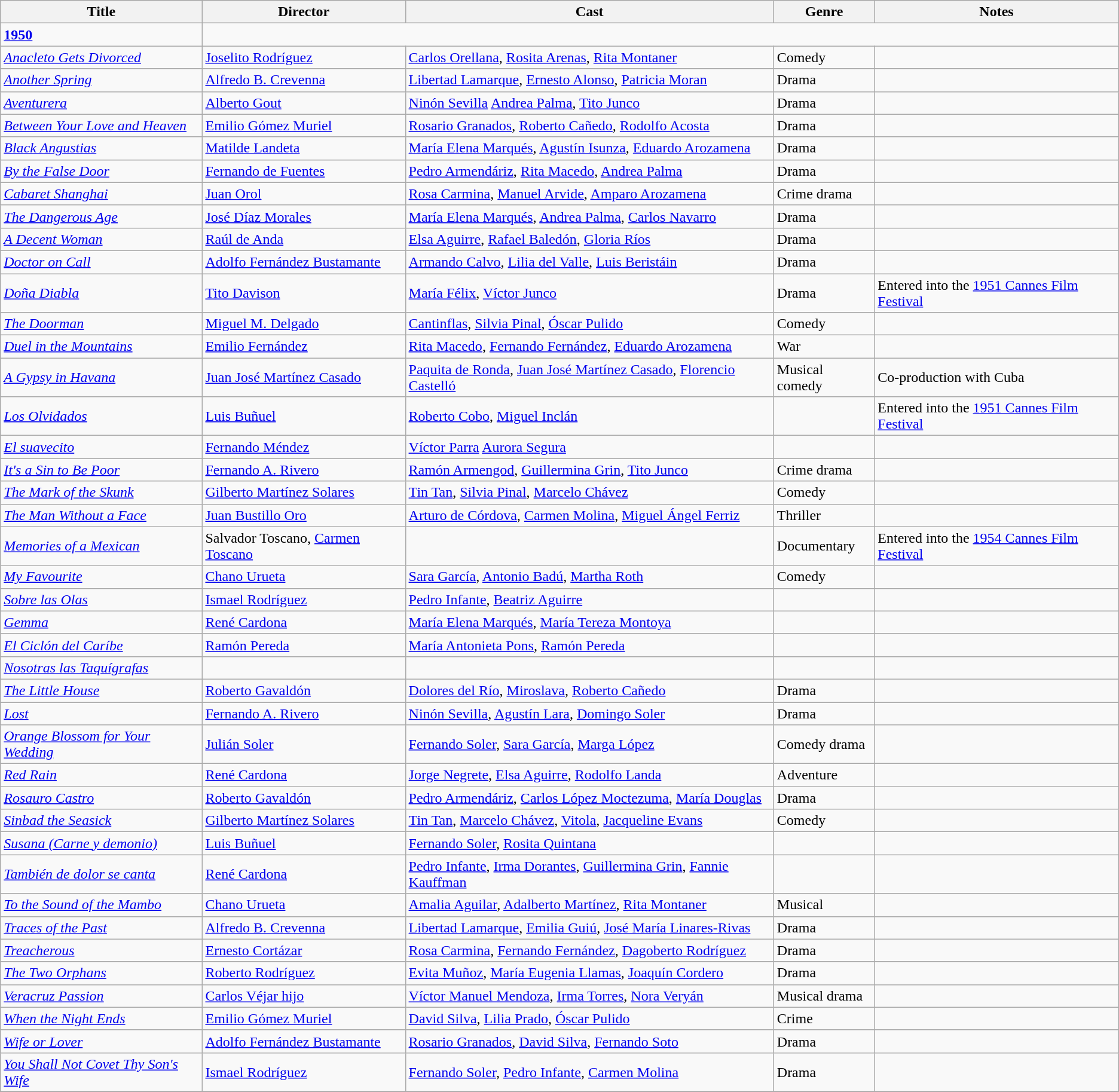<table class="wikitable">
<tr>
<th>Title</th>
<th>Director</th>
<th>Cast</th>
<th>Genre</th>
<th>Notes</th>
</tr>
<tr>
<td><strong><a href='#'>1950</a></strong></td>
</tr>
<tr>
<td><em><a href='#'>Anacleto Gets Divorced</a></em></td>
<td><a href='#'>Joselito Rodríguez</a></td>
<td><a href='#'>Carlos Orellana</a>, <a href='#'>Rosita Arenas</a>, <a href='#'>Rita Montaner</a></td>
<td>Comedy</td>
<td></td>
</tr>
<tr>
<td><em><a href='#'>Another Spring</a></em></td>
<td><a href='#'>Alfredo B. Crevenna</a></td>
<td><a href='#'>Libertad Lamarque</a>, <a href='#'>Ernesto Alonso</a>, <a href='#'>Patricia Moran</a></td>
<td>Drama</td>
<td></td>
</tr>
<tr>
<td><em><a href='#'>Aventurera</a></em></td>
<td><a href='#'>Alberto Gout</a></td>
<td><a href='#'>Ninón Sevilla</a> <a href='#'>Andrea Palma</a>, <a href='#'>Tito Junco</a></td>
<td>Drama</td>
<td></td>
</tr>
<tr>
<td><em><a href='#'>Between Your Love and Heaven</a></em></td>
<td><a href='#'>Emilio Gómez Muriel</a></td>
<td><a href='#'>Rosario Granados</a>, <a href='#'>Roberto Cañedo</a>, <a href='#'>Rodolfo Acosta</a></td>
<td>Drama</td>
<td></td>
</tr>
<tr>
<td><em><a href='#'>Black Angustias</a></em></td>
<td><a href='#'>Matilde Landeta</a></td>
<td><a href='#'>María Elena Marqués</a>, <a href='#'>Agustín Isunza</a>, <a href='#'>Eduardo Arozamena</a></td>
<td>Drama</td>
<td></td>
</tr>
<tr>
<td><em><a href='#'>By the False Door</a></em></td>
<td><a href='#'>Fernando de Fuentes</a></td>
<td><a href='#'>Pedro Armendáriz</a>, <a href='#'>Rita Macedo</a>, <a href='#'>Andrea Palma</a></td>
<td>Drama</td>
<td></td>
</tr>
<tr>
<td><em><a href='#'>Cabaret Shanghai</a></em></td>
<td><a href='#'>Juan Orol</a></td>
<td><a href='#'>Rosa Carmina</a>, <a href='#'>Manuel Arvide</a>, <a href='#'>Amparo Arozamena</a></td>
<td>Crime drama</td>
<td></td>
</tr>
<tr>
<td><em><a href='#'>The Dangerous Age</a></em></td>
<td><a href='#'>José Díaz Morales</a></td>
<td><a href='#'>María Elena Marqués</a>, <a href='#'>Andrea Palma</a>, <a href='#'>Carlos Navarro</a></td>
<td>Drama</td>
<td></td>
</tr>
<tr>
<td><em><a href='#'>A Decent Woman</a></em></td>
<td><a href='#'>Raúl de Anda</a></td>
<td><a href='#'>Elsa Aguirre</a>, <a href='#'>Rafael Baledón</a>, <a href='#'>Gloria Ríos</a></td>
<td>Drama</td>
<td></td>
</tr>
<tr>
<td><em><a href='#'>Doctor on Call</a></em></td>
<td><a href='#'>Adolfo Fernández Bustamante</a></td>
<td><a href='#'>Armando Calvo</a>, <a href='#'>Lilia del Valle</a>, <a href='#'>Luis Beristáin</a></td>
<td>Drama</td>
<td></td>
</tr>
<tr>
<td><em><a href='#'>Doña Diabla</a></em></td>
<td><a href='#'>Tito Davison</a></td>
<td><a href='#'>María Félix</a>, <a href='#'>Víctor Junco</a></td>
<td>Drama</td>
<td>Entered into the <a href='#'>1951 Cannes Film Festival</a></td>
</tr>
<tr>
<td><em><a href='#'>The Doorman</a></em></td>
<td><a href='#'>Miguel M. Delgado</a></td>
<td><a href='#'>Cantinflas</a>, <a href='#'>Silvia Pinal</a>, <a href='#'>Óscar Pulido</a></td>
<td>Comedy</td>
<td></td>
</tr>
<tr>
<td><em><a href='#'>Duel in the Mountains</a></em></td>
<td><a href='#'>Emilio Fernández</a></td>
<td><a href='#'>Rita Macedo</a>, <a href='#'>Fernando Fernández</a>, <a href='#'>Eduardo Arozamena</a></td>
<td>War</td>
<td></td>
</tr>
<tr>
<td><em><a href='#'>A Gypsy in Havana</a></em></td>
<td><a href='#'>Juan José Martínez Casado</a></td>
<td><a href='#'>Paquita de Ronda</a>, <a href='#'>Juan José Martínez Casado</a>, <a href='#'>Florencio Castelló</a></td>
<td>Musical comedy</td>
<td>Co-production with Cuba</td>
</tr>
<tr>
<td><em><a href='#'>Los Olvidados</a></em></td>
<td><a href='#'>Luis Buñuel</a></td>
<td><a href='#'>Roberto Cobo</a>, <a href='#'>Miguel Inclán</a></td>
<td></td>
<td>Entered into the <a href='#'>1951 Cannes Film Festival</a></td>
</tr>
<tr>
<td><em><a href='#'>El suavecito</a></em></td>
<td><a href='#'>Fernando Méndez</a></td>
<td><a href='#'>Víctor Parra</a> <a href='#'>Aurora Segura</a></td>
<td></td>
<td></td>
</tr>
<tr>
<td><em><a href='#'>It's a Sin to Be Poor</a></em></td>
<td><a href='#'>Fernando A. Rivero</a></td>
<td><a href='#'>Ramón Armengod</a>, <a href='#'>Guillermina Grin</a>, <a href='#'>Tito Junco</a></td>
<td>Crime drama</td>
<td></td>
</tr>
<tr>
<td><em><a href='#'>The Mark of the Skunk</a></em></td>
<td><a href='#'>Gilberto Martínez Solares</a></td>
<td><a href='#'>Tin Tan</a>, <a href='#'>Silvia Pinal</a>, <a href='#'>Marcelo Chávez</a></td>
<td>Comedy</td>
<td></td>
</tr>
<tr>
<td><em><a href='#'>The Man Without a Face</a></em></td>
<td><a href='#'>Juan Bustillo Oro</a></td>
<td><a href='#'>Arturo de Córdova</a>, <a href='#'>Carmen Molina</a>, <a href='#'>Miguel Ángel Ferriz</a></td>
<td>Thriller</td>
<td></td>
</tr>
<tr>
<td><em><a href='#'>Memories of a Mexican</a></em></td>
<td>Salvador Toscano, <a href='#'>Carmen Toscano</a></td>
<td></td>
<td>Documentary</td>
<td>Entered into the <a href='#'>1954 Cannes Film Festival</a></td>
</tr>
<tr>
<td><em><a href='#'>My Favourite</a></em></td>
<td><a href='#'>Chano Urueta</a></td>
<td><a href='#'>Sara García</a>, <a href='#'>Antonio Badú</a>, <a href='#'>Martha Roth</a></td>
<td>Comedy</td>
<td></td>
</tr>
<tr>
<td><em><a href='#'>Sobre las Olas</a></em></td>
<td><a href='#'>Ismael Rodríguez</a></td>
<td><a href='#'>Pedro Infante</a>, <a href='#'>Beatriz Aguirre</a></td>
<td></td>
<td></td>
</tr>
<tr>
<td><em><a href='#'>Gemma</a></em></td>
<td><a href='#'>René Cardona</a></td>
<td><a href='#'>María Elena Marqués</a>, <a href='#'>María Tereza Montoya</a></td>
<td></td>
<td></td>
</tr>
<tr>
<td><em><a href='#'>El Ciclón del Caríbe</a></em></td>
<td><a href='#'>Ramón Pereda</a></td>
<td><a href='#'>María Antonieta Pons</a>, <a href='#'>Ramón Pereda</a></td>
<td></td>
<td></td>
</tr>
<tr>
<td><em><a href='#'>Nosotras las Taquígrafas</a></em></td>
<td></td>
<td></td>
<td></td>
<td></td>
</tr>
<tr>
<td><em><a href='#'>The Little House</a></em></td>
<td><a href='#'>Roberto Gavaldón</a></td>
<td><a href='#'>Dolores del Río</a>, <a href='#'>Miroslava</a>, <a href='#'>Roberto Cañedo</a></td>
<td>Drama</td>
<td></td>
</tr>
<tr>
<td><em><a href='#'>Lost</a></em></td>
<td><a href='#'>Fernando A. Rivero</a></td>
<td><a href='#'>Ninón Sevilla</a>, <a href='#'>Agustín Lara</a>, <a href='#'>Domingo Soler</a></td>
<td>Drama</td>
<td></td>
</tr>
<tr>
<td><em><a href='#'>Orange Blossom for Your Wedding</a></em></td>
<td><a href='#'>Julián Soler</a></td>
<td><a href='#'>Fernando Soler</a>, <a href='#'>Sara García</a>, <a href='#'>Marga López</a></td>
<td>Comedy drama</td>
<td></td>
</tr>
<tr>
<td><em><a href='#'>Red Rain</a></em></td>
<td><a href='#'>René Cardona</a></td>
<td><a href='#'>Jorge Negrete</a>, <a href='#'>Elsa Aguirre</a>, <a href='#'>Rodolfo Landa</a></td>
<td>Adventure</td>
<td></td>
</tr>
<tr>
<td><em><a href='#'>Rosauro Castro</a></em></td>
<td><a href='#'>Roberto Gavaldón</a></td>
<td><a href='#'>Pedro Armendáriz</a>, <a href='#'>Carlos López Moctezuma</a>, <a href='#'>María Douglas</a></td>
<td>Drama</td>
<td></td>
</tr>
<tr>
<td><em><a href='#'>Sinbad the Seasick</a></em></td>
<td><a href='#'>Gilberto Martínez Solares</a></td>
<td><a href='#'>Tin Tan</a>, <a href='#'>Marcelo Chávez</a>, <a href='#'>Vitola</a>, <a href='#'>Jacqueline Evans</a></td>
<td>Comedy</td>
<td></td>
</tr>
<tr>
<td><em><a href='#'>Susana (Carne y demonio)</a></em></td>
<td><a href='#'>Luis Buñuel</a></td>
<td><a href='#'>Fernando Soler</a>, <a href='#'>Rosita Quintana</a></td>
<td></td>
<td></td>
</tr>
<tr>
<td><em><a href='#'>También de dolor se canta</a></em></td>
<td><a href='#'>René Cardona</a></td>
<td><a href='#'>Pedro Infante</a>, <a href='#'>Irma Dorantes</a>, <a href='#'>Guillermina Grin</a>, <a href='#'>Fannie Kauffman</a></td>
<td></td>
<td></td>
</tr>
<tr>
<td><em><a href='#'>To the Sound of the Mambo</a></em></td>
<td><a href='#'>Chano Urueta</a></td>
<td><a href='#'>Amalia Aguilar</a>, <a href='#'>Adalberto Martínez</a>, <a href='#'>Rita Montaner</a></td>
<td>Musical</td>
<td></td>
</tr>
<tr>
<td><em><a href='#'>Traces of the Past</a></em></td>
<td><a href='#'>Alfredo B. Crevenna</a></td>
<td><a href='#'>Libertad Lamarque</a>, <a href='#'>Emilia Guiú</a>, <a href='#'>José María Linares-Rivas</a></td>
<td>Drama</td>
<td></td>
</tr>
<tr>
<td><em><a href='#'>Treacherous</a></em></td>
<td><a href='#'>Ernesto Cortázar</a></td>
<td><a href='#'>Rosa Carmina</a>, <a href='#'>Fernando Fernández</a>, <a href='#'>Dagoberto Rodríguez</a></td>
<td>Drama</td>
<td></td>
</tr>
<tr>
<td><em><a href='#'>The Two Orphans</a></em></td>
<td><a href='#'>Roberto Rodríguez</a></td>
<td><a href='#'>Evita Muñoz</a>, <a href='#'>María Eugenia Llamas</a>, <a href='#'>Joaquín Cordero</a></td>
<td>Drama</td>
<td></td>
</tr>
<tr>
<td><em><a href='#'>Veracruz Passion</a></em></td>
<td><a href='#'>Carlos Véjar hijo</a></td>
<td><a href='#'>Víctor Manuel Mendoza</a>, <a href='#'>Irma Torres</a>, <a href='#'>Nora Veryán</a></td>
<td>Musical drama</td>
<td></td>
</tr>
<tr>
<td><em><a href='#'>When the Night Ends</a></em></td>
<td><a href='#'>Emilio Gómez Muriel</a></td>
<td><a href='#'>David Silva</a>, <a href='#'>Lilia Prado</a>, <a href='#'>Óscar Pulido</a></td>
<td>Crime</td>
<td></td>
</tr>
<tr>
<td><em><a href='#'>Wife or Lover</a></em></td>
<td><a href='#'>Adolfo Fernández Bustamante</a></td>
<td><a href='#'>Rosario Granados</a>, <a href='#'>David Silva</a>, <a href='#'>Fernando Soto</a></td>
<td>Drama</td>
<td></td>
</tr>
<tr>
<td><em><a href='#'>You Shall Not Covet Thy Son's Wife</a></em></td>
<td><a href='#'>Ismael Rodríguez</a></td>
<td><a href='#'>Fernando Soler</a>, <a href='#'>Pedro Infante</a>, <a href='#'>Carmen Molina</a></td>
<td>Drama</td>
<td></td>
</tr>
<tr>
</tr>
</table>
